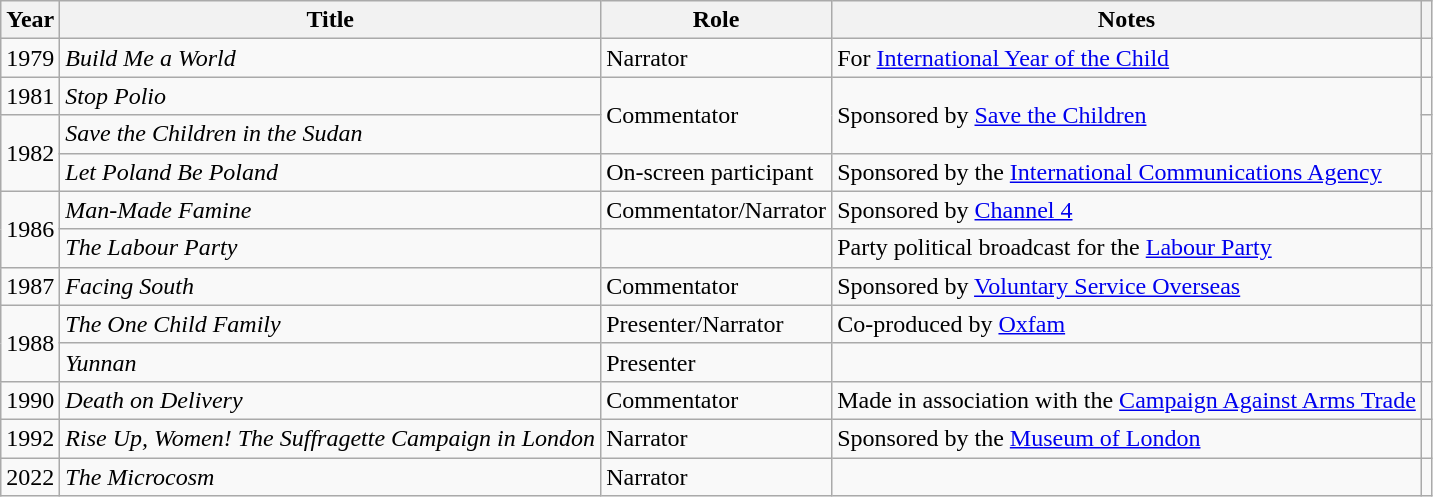<table class="wikitable sortable">
<tr>
<th>Year</th>
<th>Title</th>
<th>Role</th>
<th class="unsortable">Notes</th>
<th class="unsortable"></th>
</tr>
<tr>
<td>1979</td>
<td><em>Build Me a World</em></td>
<td>Narrator</td>
<td>For <a href='#'>International Year of the Child</a></td>
<td></td>
</tr>
<tr>
<td>1981</td>
<td><em>Stop Polio</em></td>
<td rowspan="2">Commentator</td>
<td rowspan="2">Sponsored by <a href='#'>Save the Children</a></td>
<td></td>
</tr>
<tr>
<td rowspan="2">1982</td>
<td><em>Save the Children in the Sudan</em></td>
<td></td>
</tr>
<tr>
<td><em>Let Poland Be Poland</em></td>
<td>On-screen participant</td>
<td>Sponsored by the <a href='#'>International Communications Agency</a></td>
<td></td>
</tr>
<tr>
<td rowspan="2">1986</td>
<td><em>Man-Made Famine</em></td>
<td>Commentator/Narrator</td>
<td>Sponsored by <a href='#'>Channel 4</a></td>
<td></td>
</tr>
<tr>
<td><em>The Labour Party</em></td>
<td></td>
<td>Party political broadcast for the <a href='#'>Labour Party</a></td>
<td></td>
</tr>
<tr>
<td>1987</td>
<td><em>Facing South</em></td>
<td>Commentator</td>
<td>Sponsored by <a href='#'>Voluntary Service Overseas</a></td>
<td></td>
</tr>
<tr>
<td rowspan="2">1988</td>
<td><em>The One Child Family</em></td>
<td>Presenter/Narrator</td>
<td>Co-produced by <a href='#'>Oxfam</a></td>
<td></td>
</tr>
<tr>
<td><em>Yunnan</em></td>
<td>Presenter</td>
<td></td>
<td></td>
</tr>
<tr>
<td>1990</td>
<td><em>Death on Delivery</em></td>
<td>Commentator</td>
<td>Made in association with the <a href='#'>Campaign Against Arms Trade</a></td>
<td></td>
</tr>
<tr>
<td>1992</td>
<td><em>Rise Up, Women! The Suffragette Campaign in London</em></td>
<td>Narrator</td>
<td>Sponsored by the <a href='#'>Museum of London</a></td>
<td></td>
</tr>
<tr>
<td>2022</td>
<td><em>The Microcosm</em></td>
<td>Narrator</td>
<td></td>
</tr>
</table>
